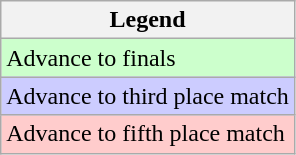<table class="wikitable">
<tr>
<th>Legend</th>
</tr>
<tr bgcolor=ccffcc>
<td>Advance to finals</td>
</tr>
<tr bgcolor=ccccff>
<td>Advance to third place match</td>
</tr>
<tr bgcolor=ffcccc>
<td>Advance to fifth place match</td>
</tr>
</table>
